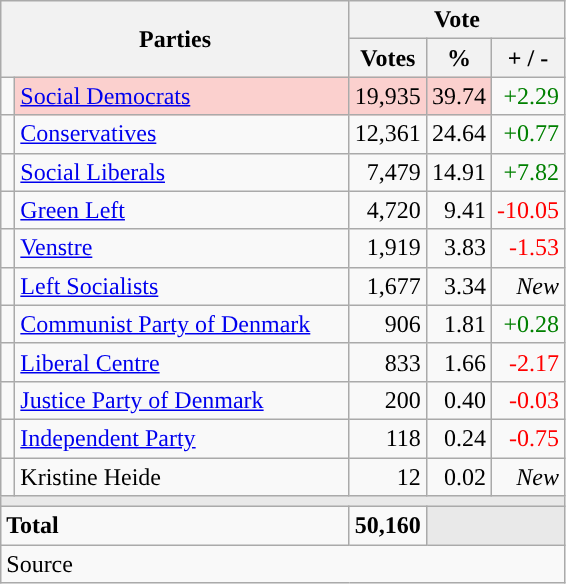<table class="wikitable" style="text-align:right;">
<tr>
<th style="text-align:centre;" rowspan="2" colspan="2" width="225">Parties</th>
<th colspan="3">Vote</th>
</tr>
<tr>
<th width="15">Votes</th>
<th width="15">%</th>
<th width="15">+ / -</th>
</tr>
<tr>
<td width="2" style="color:inherit;background:"></td>
<td bgcolor=#fbd0ce  align="left"><a href='#'>Social Democrats</a></td>
<td bgcolor=#fbd0ce>19,935</td>
<td bgcolor=#fbd0ce>39.74</td>
<td style=color:green;>+2.29</td>
</tr>
<tr>
<td width="2" style="color:inherit;background:"></td>
<td align="left"><a href='#'>Conservatives</a></td>
<td>12,361</td>
<td>24.64</td>
<td style=color:green;>+0.77</td>
</tr>
<tr>
<td width="2" style="color:inherit;background:"></td>
<td align="left"><a href='#'>Social Liberals</a></td>
<td>7,479</td>
<td>14.91</td>
<td style=color:green;>+7.82</td>
</tr>
<tr>
<td width="2" style="color:inherit;background:"></td>
<td align="left"><a href='#'>Green Left</a></td>
<td>4,720</td>
<td>9.41</td>
<td style=color:red;>-10.05</td>
</tr>
<tr>
<td width="2" style="color:inherit;background:"></td>
<td align="left"><a href='#'>Venstre</a></td>
<td>1,919</td>
<td>3.83</td>
<td style=color:red;>-1.53</td>
</tr>
<tr>
<td width="2" style="color:inherit;background:"></td>
<td align="left"><a href='#'>Left Socialists</a></td>
<td>1,677</td>
<td>3.34</td>
<td><em>New</em></td>
</tr>
<tr>
<td width="2" style="color:inherit;background:"></td>
<td align="left"><a href='#'>Communist Party of Denmark</a></td>
<td>906</td>
<td>1.81</td>
<td style=color:green;>+0.28</td>
</tr>
<tr>
<td width="2" style="color:inherit;background:"></td>
<td align="left"><a href='#'>Liberal Centre</a></td>
<td>833</td>
<td>1.66</td>
<td style=color:red;>-2.17</td>
</tr>
<tr>
<td width="2" style="color:inherit;background:"></td>
<td align="left"><a href='#'>Justice Party of Denmark</a></td>
<td>200</td>
<td>0.40</td>
<td style=color:red;>-0.03</td>
</tr>
<tr>
<td width="2" style="color:inherit;background:"></td>
<td align="left"><a href='#'>Independent Party</a></td>
<td>118</td>
<td>0.24</td>
<td style=color:red;>-0.75</td>
</tr>
<tr>
<td width="2" style="color:inherit;background:"></td>
<td align="left">Kristine Heide</td>
<td>12</td>
<td>0.02</td>
<td><em>New</em></td>
</tr>
<tr>
<td colspan="7" bgcolor="#E9E9E9"></td>
</tr>
<tr>
<td align="left" colspan="2"><strong>Total</strong></td>
<td><strong>50,160</strong></td>
<td bgcolor="#E9E9E9" colspan="2"></td>
</tr>
<tr>
<td align="left" colspan="6">Source</td>
</tr>
</table>
